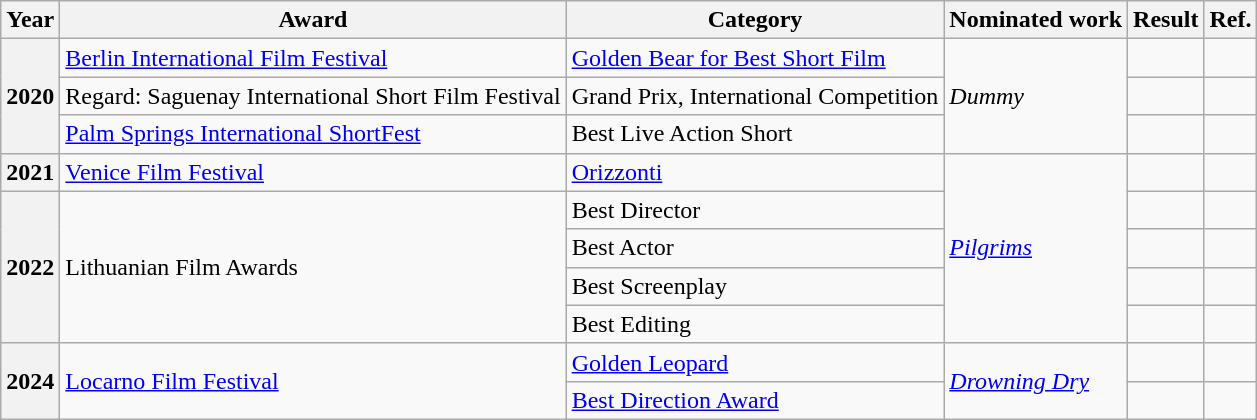<table class="wikitable sortable plainrowheaders">
<tr>
<th scope="col">Year</th>
<th scope="col">Award</th>
<th scope="col">Category</th>
<th scope="col">Nominated work</th>
<th scope="col">Result</th>
<th scope="col" class="unsortable">Ref.</th>
</tr>
<tr>
<th scope="row" rowspan="3">2020</th>
<td><a href='#'>Berlin International Film Festival</a></td>
<td><a href='#'>Golden Bear for Best Short Film</a></td>
<td rowspan="3"><em>Dummy</em></td>
<td></td>
<td align="center"></td>
</tr>
<tr>
<td>Regard: Saguenay International Short Film Festival</td>
<td>Grand Prix, International Competition</td>
<td></td>
<td align="center"></td>
</tr>
<tr>
<td><a href='#'>Palm Springs International ShortFest</a></td>
<td>Best Live Action Short</td>
<td></td>
<td align="center"></td>
</tr>
<tr>
<th scope="row">2021</th>
<td><a href='#'>Venice Film Festival</a></td>
<td><a href='#'>Orizzonti</a></td>
<td rowspan="5"><em><a href='#'>Pilgrims</a></em></td>
<td></td>
<td align="center"></td>
</tr>
<tr>
<th scope="row" rowspan="4">2022</th>
<td rowspan="4">Lithuanian Film Awards</td>
<td>Best Director</td>
<td></td>
<td align="center"></td>
</tr>
<tr>
<td>Best Actor</td>
<td></td>
<td align="center"></td>
</tr>
<tr>
<td>Best Screenplay</td>
<td></td>
<td align="center"></td>
</tr>
<tr>
<td>Best Editing</td>
<td></td>
<td align="center"></td>
</tr>
<tr>
<th scope="row" rowspan="2">2024</th>
<td rowspan="2"><a href='#'>Locarno Film Festival</a></td>
<td><a href='#'>Golden Leopard</a></td>
<td rowspan="2"><em><a href='#'>Drowning Dry</a></em></td>
<td></td>
<td align="center"></td>
</tr>
<tr>
<td><a href='#'>Best Direction Award</a></td>
<td></td>
<td align="center"></td>
</tr>
</table>
